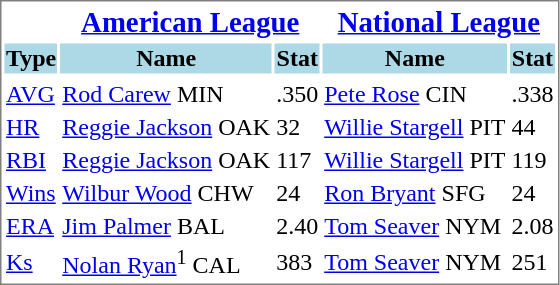<table cellpadding="1" style="width:auto;border: 1px solid gray;">
<tr align="center" style="font-size: larger;">
<th> </th>
<th colspan=2><a href='#'>American League</a></th>
<th colspan=2><a href='#'>National League</a></th>
</tr>
<tr style="background:lightblue;">
<th>Type</th>
<th>Name</th>
<th>Stat</th>
<th>Name</th>
<th>Stat</th>
</tr>
<tr align="center" style="vertical-align: middle;" style="background:lightblue;">
</tr>
<tr>
<td><a href='#'>AVG</a></td>
<td><a href='#'>Rod Carew</a> MIN</td>
<td>.350</td>
<td><a href='#'>Pete Rose</a> CIN</td>
<td>.338</td>
</tr>
<tr>
<td><a href='#'>HR</a></td>
<td><a href='#'>Reggie Jackson</a> OAK</td>
<td>32</td>
<td><a href='#'>Willie Stargell</a> PIT</td>
<td>44</td>
</tr>
<tr>
<td><a href='#'>RBI</a></td>
<td><a href='#'>Reggie Jackson</a> OAK</td>
<td>117</td>
<td><a href='#'>Willie Stargell</a> PIT</td>
<td>119</td>
</tr>
<tr>
<td><a href='#'>Wins</a></td>
<td><a href='#'>Wilbur Wood</a> CHW</td>
<td>24</td>
<td><a href='#'>Ron Bryant</a> SFG</td>
<td>24</td>
</tr>
<tr>
<td><a href='#'>ERA</a></td>
<td><a href='#'>Jim Palmer</a> BAL</td>
<td>2.40</td>
<td><a href='#'>Tom Seaver</a> NYM</td>
<td>2.08</td>
</tr>
<tr>
<td><a href='#'>Ks</a></td>
<td><a href='#'>Nolan Ryan</a><sup>1</sup> CAL</td>
<td>383</td>
<td><a href='#'>Tom Seaver</a> NYM</td>
<td>251</td>
</tr>
</table>
